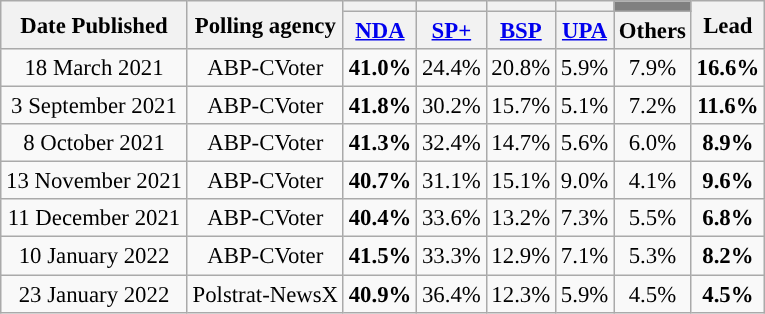<table class="wikitable sortable" style="text-align:center; font-size:95%">
<tr>
<th rowspan="2">Date Published</th>
<th rowspan="2">Polling agency</th>
<th style="background:"></th>
<th style="background:"></th>
<th style="text-align:center; background:"></th>
<th style="text-align:center; background:"></th>
<th style="background:gray;"></th>
<th rowspan="2">Lead</th>
</tr>
<tr>
<th><a href='#'>NDA</a></th>
<th><a href='#'>SP+</a></th>
<th><a href='#'>BSP</a></th>
<th><a href='#'>UPA</a></th>
<th>Others</th>
</tr>
<tr>
<td>18 March 2021</td>
<td>ABP-CVoter</td>
<td><strong>41.0%</strong></td>
<td>24.4%</td>
<td>20.8%</td>
<td>5.9%</td>
<td>7.9%</td>
<td><strong>16.6%</strong></td>
</tr>
<tr>
<td>3 September 2021</td>
<td>ABP-CVoter</td>
<td><strong>41.8%</strong></td>
<td>30.2%</td>
<td>15.7%</td>
<td>5.1%</td>
<td>7.2%</td>
<td><strong>11.6%</strong></td>
</tr>
<tr>
<td>8 October 2021</td>
<td>ABP-CVoter</td>
<td><strong>41.3%</strong></td>
<td>32.4%</td>
<td>14.7%</td>
<td>5.6%</td>
<td>6.0%</td>
<td><strong>8.9%</strong></td>
</tr>
<tr>
<td>13 November 2021</td>
<td>ABP-CVoter</td>
<td><strong>40.7%</strong></td>
<td>31.1%</td>
<td>15.1%</td>
<td>9.0%</td>
<td>4.1%</td>
<td><strong>9.6%</strong></td>
</tr>
<tr>
<td>11 December 2021</td>
<td>ABP-CVoter</td>
<td><strong>40.4%</strong></td>
<td>33.6%</td>
<td>13.2%</td>
<td>7.3%</td>
<td>5.5%</td>
<td><strong>6.8%</strong></td>
</tr>
<tr>
<td>10 January 2022</td>
<td>ABP-CVoter</td>
<td><strong>41.5%</strong></td>
<td>33.3%</td>
<td>12.9%</td>
<td>7.1%</td>
<td>5.3%</td>
<td><strong>8.2%</strong></td>
</tr>
<tr>
<td>23 January 2022</td>
<td>Polstrat-NewsX</td>
<td><strong>40.9%</strong></td>
<td>36.4%</td>
<td>12.3%</td>
<td>5.9%</td>
<td>4.5%</td>
<td><strong>4.5%</strong></td>
</tr>
</table>
